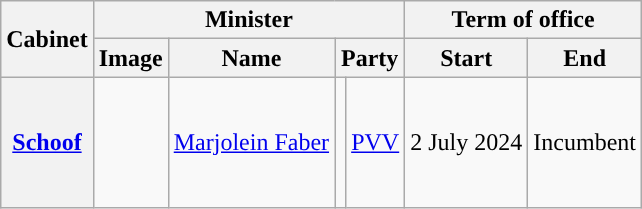<table class="wikitable plainrowheaders">
<tr>
<th rowspan="2">Cabinet</th>
<th colspan="4">Minister</th>
<th colspan="2">Term of office</th>
</tr>
<tr>
<th width="1px">Image</th>
<th>Name</th>
<th colspan="2">Party</th>
<th>Start</th>
<th>End</th>
</tr>
<tr>
<th scope="row"><a href='#'>Schoof</a></th>
<td height="80px"></td>
<td><a href='#'>Marjolein Faber</a></td>
<td style="background:"></td>
<td style="text-align:center"><a href='#'>PVV</a></td>
<td style="text-align:center">2 July 2024</td>
<td style="text-align:center">Incumbent</td>
</tr>
</table>
